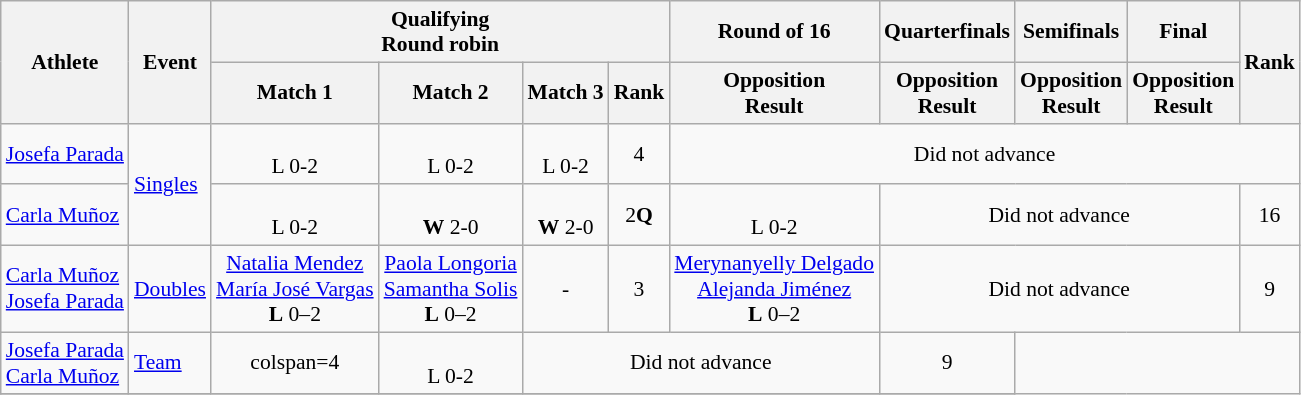<table class="wikitable" style="font-size:90%">
<tr>
<th rowspan="2">Athlete</th>
<th rowspan="2">Event</th>
<th colspan="4">Qualifying<br>Round robin</th>
<th>Round of 16</th>
<th>Quarterfinals</th>
<th>Semifinals</th>
<th>Final</th>
<th rowspan="2">Rank</th>
</tr>
<tr>
<th>Match 1</th>
<th>Match 2</th>
<th>Match 3</th>
<th>Rank</th>
<th>Opposition<br>Result</th>
<th>Opposition<br>Result</th>
<th>Opposition<br>Result</th>
<th>Opposition<br>Result</th>
</tr>
<tr align=center>
<td align=left><a href='#'>Josefa Parada</a></td>
<td rowspan=2 align=left><a href='#'>Singles</a></td>
<td><br>L 0-2</td>
<td><br>L 0-2</td>
<td><br>L 0-2</td>
<td>4</td>
<td colspan="5">Did not advance</td>
</tr>
<tr align=center>
<td align=left><a href='#'>Carla Muñoz</a></td>
<td><br>L 0-2</td>
<td><br><strong>W</strong> 2-0</td>
<td><br><strong>W</strong> 2-0</td>
<td>2<strong>Q</strong></td>
<td><br>L 0-2</td>
<td colspan="3">Did not advance</td>
<td>16</td>
</tr>
<tr align=center>
<td align=left><a href='#'>Carla Muñoz</a><br><a href='#'>Josefa Parada</a></td>
<td align=left><a href='#'>Doubles</a></td>
<td align=center> <a href='#'>Natalia Mendez</a><br><a href='#'>María José Vargas</a><br><strong>L</strong> 0–2</td>
<td align=center> <a href='#'>Paola Longoria</a><br><a href='#'>Samantha Solis</a><br><strong>L</strong> 0–2</td>
<td align=center>-</td>
<td>3</td>
<td align=center> <a href='#'>Merynanyelly Delgado</a><br><a href='#'>Alejanda Jiménez</a><br><strong>L</strong> 0–2</td>
<td colspan=3>Did not advance</td>
<td>9</td>
</tr>
<tr align=center>
<td align=left><a href='#'>Josefa Parada</a><br><a href='#'>Carla Muñoz</a></td>
<td align=left><a href='#'>Team</a></td>
<td>colspan=4 </td>
<td><br>L 0-2</td>
<td colspan="3">Did not advance</td>
<td>9</td>
</tr>
<tr>
</tr>
</table>
